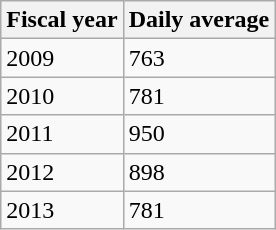<table class="wikitable">
<tr>
<th>Fiscal year</th>
<th>Daily average</th>
</tr>
<tr>
<td>2009</td>
<td>763</td>
</tr>
<tr>
<td>2010</td>
<td>781</td>
</tr>
<tr>
<td>2011</td>
<td>950</td>
</tr>
<tr>
<td>2012</td>
<td>898</td>
</tr>
<tr>
<td>2013</td>
<td>781</td>
</tr>
</table>
